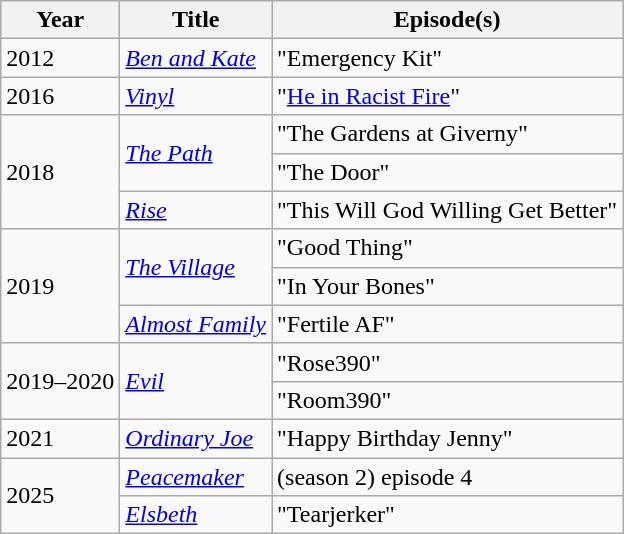<table class="wikitable">
<tr>
<th>Year</th>
<th>Title</th>
<th>Episode(s)</th>
</tr>
<tr>
<td>2012</td>
<td><em><a href='#'>Ben and Kate</a></em></td>
<td>"Emergency Kit"</td>
</tr>
<tr>
<td>2016</td>
<td><em><a href='#'>Vinyl</a></em></td>
<td>"<a href='#'>He in Racist Fire</a>"</td>
</tr>
<tr>
<td rowspan=3>2018</td>
<td rowspan=2><em><a href='#'>The Path</a></em></td>
<td>"The Gardens at Giverny"</td>
</tr>
<tr>
<td>"The Door"</td>
</tr>
<tr>
<td><em><a href='#'>Rise</a></em></td>
<td>"This Will God Willing Get Better"</td>
</tr>
<tr>
<td rowspan=3>2019</td>
<td rowspan=2><em><a href='#'>The Village</a></em></td>
<td>"Good Thing"</td>
</tr>
<tr>
<td>"In Your Bones"</td>
</tr>
<tr>
<td><em><a href='#'>Almost Family</a></em></td>
<td>"Fertile AF"</td>
</tr>
<tr>
<td rowspan=2>2019–2020</td>
<td rowspan=2><em><a href='#'>Evil</a></em></td>
<td>"Rose390"</td>
</tr>
<tr>
<td>"Room390"</td>
</tr>
<tr>
<td>2021</td>
<td><em><a href='#'>Ordinary Joe</a></em></td>
<td>"Happy Birthday Jenny"</td>
</tr>
<tr>
<td rowspan=2>2025</td>
<td><em><a href='#'>Peacemaker</a></em></td>
<td>(season 2) episode 4</td>
</tr>
<tr>
<td><em><a href='#'>Elsbeth</a></em></td>
<td>"Tearjerker"</td>
</tr>
</table>
